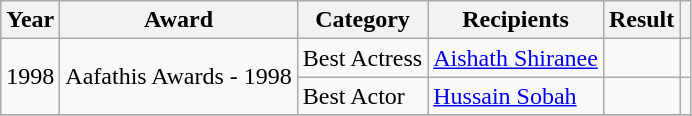<table class="wikitable">
<tr>
<th scope="col">Year</th>
<th scope="col">Award</th>
<th scope="col">Category</th>
<th scope="col">Recipients</th>
<th scope="col">Result</th>
<th scope="col" class="unsortable"></th>
</tr>
<tr>
<td rowspan="2">1998</td>
<td rowspan="2" scope="row">Aafathis Awards - 1998</td>
<td>Best Actress</td>
<td><a href='#'>Aishath Shiranee</a></td>
<td></td>
<td></td>
</tr>
<tr>
<td>Best Actor</td>
<td><a href='#'>Hussain Sobah</a></td>
<td></td>
<td></td>
</tr>
<tr>
</tr>
</table>
